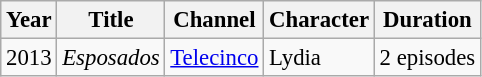<table class="wikitable" style="font-size:95%;">
<tr>
<th>Year</th>
<th>Title</th>
<th>Channel</th>
<th>Character</th>
<th>Duration</th>
</tr>
<tr>
<td>2013</td>
<td><em>Esposados</em></td>
<td><a href='#'>Telecinco</a></td>
<td>Lydia</td>
<td>2 episodes</td>
</tr>
</table>
